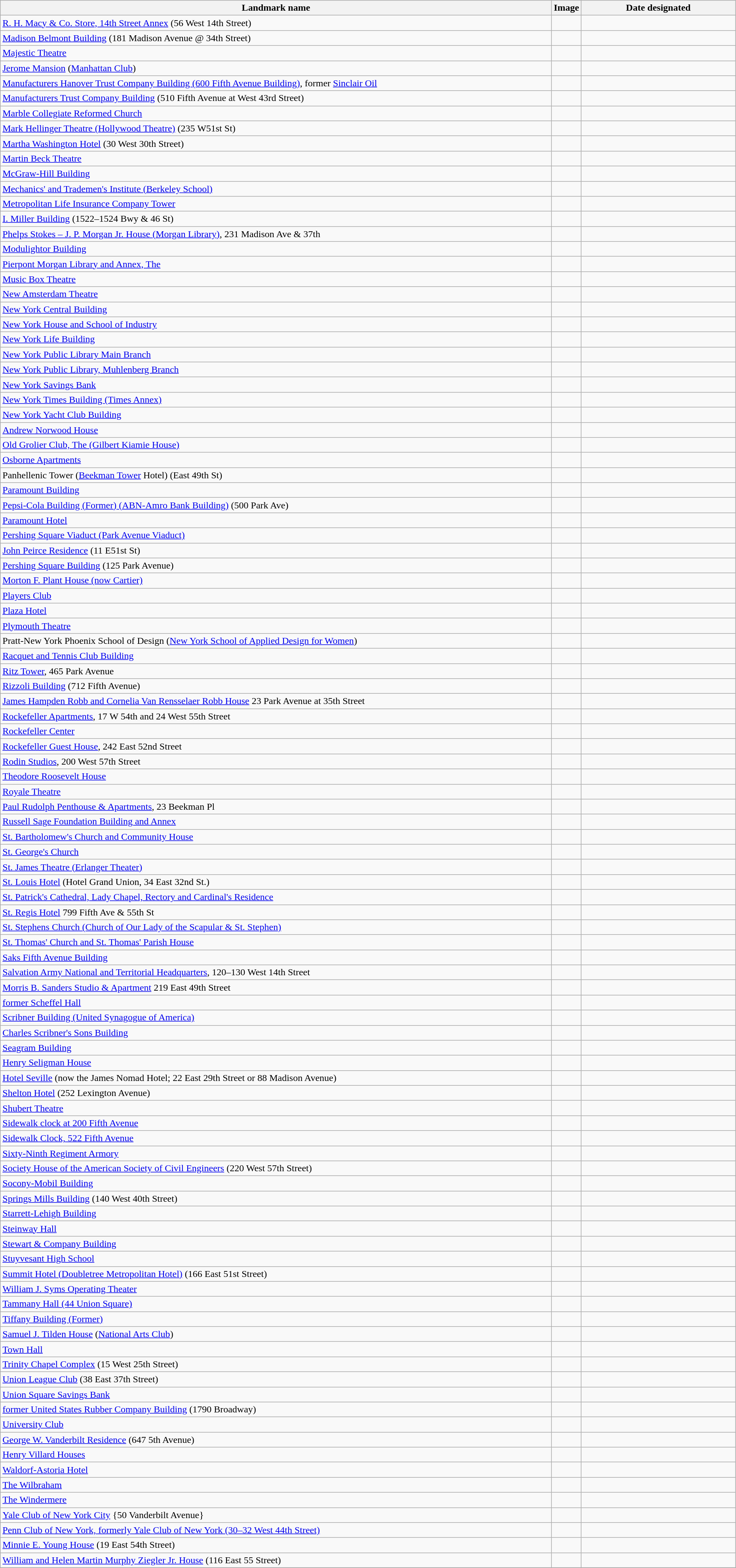<table class="wikitable sortable" style="width:98%">
<tr>
<th width = 75%><strong>Landmark name</strong></th>
<th width = 4% class="unsortable"><strong>Image</strong></th>
<th><strong>Date designated</strong></th>
</tr>
<tr>
<td><a href='#'>R. H. Macy & Co. Store, 14th Street Annex</a> (56 West 14th Street)</td>
<td></td>
<td> </td>
</tr>
<tr>
<td><a href='#'>Madison Belmont Building</a> (181 Madison Avenue @ 34th Street)</td>
<td></td>
<td> </td>
</tr>
<tr>
<td><a href='#'>Majestic Theatre</a></td>
<td></td>
<td> </td>
</tr>
<tr>
<td><a href='#'>Jerome Mansion</a> (<a href='#'>Manhattan Club</a>)</td>
<td></td>
<td> </td>
</tr>
<tr>
<td><a href='#'>Manufacturers Hanover Trust Company Building (600 Fifth Avenue Building)</a>, former <a href='#'>Sinclair Oil</a> </td>
<td></td>
<td> </td>
</tr>
<tr>
<td><a href='#'>Manufacturers Trust Company Building</a> (510 Fifth Avenue at West 43rd Street)</td>
<td></td>
<td> </td>
</tr>
<tr>
<td><a href='#'>Marble Collegiate Reformed Church</a></td>
<td></td>
<td> </td>
</tr>
<tr>
<td><a href='#'>Mark Hellinger Theatre (Hollywood Theatre)</a> (235 W51st St)</td>
<td></td>
<td> </td>
</tr>
<tr>
<td><a href='#'>Martha Washington Hotel</a> (30 West 30th Street)</td>
<td></td>
<td> </td>
</tr>
<tr>
<td><a href='#'>Martin Beck Theatre</a></td>
<td></td>
<td> </td>
</tr>
<tr>
<td><a href='#'>McGraw-Hill Building</a></td>
<td></td>
<td> </td>
</tr>
<tr>
<td><a href='#'>Mechanics' and Trademen's Institute (Berkeley School)</a></td>
<td></td>
<td> </td>
</tr>
<tr>
<td><a href='#'>Metropolitan Life Insurance Company Tower</a></td>
<td></td>
<td> </td>
</tr>
<tr>
<td><a href='#'>I. Miller Building</a> (1522–1524 Bwy & 46 St)</td>
<td></td>
<td> </td>
</tr>
<tr>
<td><a href='#'>Phelps Stokes – J. P. Morgan Jr. House (Morgan Library)</a>, 231 Madison Ave & 37th</td>
<td></td>
<td> </td>
</tr>
<tr>
<td><a href='#'>Modulightor Building</a></td>
<td></td>
<td> </td>
</tr>
<tr>
<td><a href='#'>Pierpont Morgan Library and Annex, The</a></td>
<td></td>
<td> </td>
</tr>
<tr>
<td><a href='#'>Music Box Theatre</a></td>
<td></td>
<td> </td>
</tr>
<tr>
<td><a href='#'>New Amsterdam Theatre</a></td>
<td></td>
<td> </td>
</tr>
<tr>
<td><a href='#'>New York Central Building</a></td>
<td></td>
<td> </td>
</tr>
<tr>
<td><a href='#'>New York House and School of Industry</a></td>
<td></td>
<td> </td>
</tr>
<tr>
<td><a href='#'>New York Life Building</a></td>
<td></td>
<td> </td>
</tr>
<tr>
<td><a href='#'>New York Public Library Main Branch</a></td>
<td></td>
<td> </td>
</tr>
<tr>
<td><a href='#'>New York Public Library, Muhlenberg Branch</a></td>
<td></td>
<td> </td>
</tr>
<tr>
<td><a href='#'>New York Savings Bank</a></td>
<td></td>
<td> </td>
</tr>
<tr>
<td><a href='#'>New York Times Building (Times Annex)</a></td>
<td></td>
<td> </td>
</tr>
<tr>
<td><a href='#'>New York Yacht Club Building</a></td>
<td></td>
<td> </td>
</tr>
<tr>
<td><a href='#'>Andrew Norwood House</a></td>
<td></td>
<td> </td>
</tr>
<tr>
<td><a href='#'>Old Grolier Club, The (Gilbert Kiamie House)</a></td>
<td></td>
<td> </td>
</tr>
<tr>
<td><a href='#'>Osborne Apartments</a></td>
<td></td>
<td> </td>
</tr>
<tr>
<td>Panhellenic Tower (<a href='#'>Beekman Tower</a> Hotel) (East 49th St)</td>
<td></td>
<td> </td>
</tr>
<tr>
<td><a href='#'>Paramount Building</a></td>
<td></td>
<td> </td>
</tr>
<tr>
<td><a href='#'>Pepsi-Cola Building (Former) (ABN-Amro Bank Building)</a> (500 Park Ave)</td>
<td></td>
<td> </td>
</tr>
<tr>
<td><a href='#'>Paramount Hotel</a></td>
<td></td>
<td> </td>
</tr>
<tr>
<td><a href='#'>Pershing Square Viaduct (Park Avenue Viaduct)</a></td>
<td></td>
<td> </td>
</tr>
<tr>
<td><a href='#'>John Peirce Residence</a> (11 E51st St) </td>
<td></td>
<td> </td>
</tr>
<tr>
<td><a href='#'>Pershing Square Building</a> (125 Park Avenue)</td>
<td></td>
<td> </td>
</tr>
<tr>
<td><a href='#'>Morton F. Plant House (now Cartier)</a></td>
<td></td>
<td> </td>
</tr>
<tr>
<td><a href='#'>Players Club</a></td>
<td></td>
<td> </td>
</tr>
<tr>
<td><a href='#'>Plaza Hotel</a></td>
<td></td>
<td> </td>
</tr>
<tr>
<td><a href='#'>Plymouth Theatre</a></td>
<td></td>
<td> </td>
</tr>
<tr>
<td>Pratt-New York Phoenix School of Design (<a href='#'>New York School of Applied Design for Women</a>)</td>
<td></td>
<td> </td>
</tr>
<tr>
<td><a href='#'>Racquet and Tennis Club Building</a></td>
<td></td>
<td> </td>
</tr>
<tr>
<td><a href='#'>Ritz Tower</a>, 465 Park Avenue</td>
<td></td>
<td> </td>
</tr>
<tr>
<td><a href='#'>Rizzoli Building</a> (712 Fifth Avenue)</td>
<td></td>
<td> </td>
</tr>
<tr>
<td><a href='#'>James Hampden Robb and Cornelia Van Rensselaer Robb House</a> 23 Park Avenue at 35th Street</td>
<td></td>
<td> </td>
</tr>
<tr>
<td><a href='#'>Rockefeller Apartments</a>, 17 W 54th and 24 West 55th Street </td>
<td></td>
<td> </td>
</tr>
<tr>
<td><a href='#'>Rockefeller Center</a></td>
<td></td>
<td> </td>
</tr>
<tr>
<td><a href='#'>Rockefeller Guest House</a>, 242 East 52nd Street</td>
<td></td>
<td> </td>
</tr>
<tr>
<td><a href='#'>Rodin Studios</a>, 200 West 57th Street</td>
<td></td>
<td> </td>
</tr>
<tr>
<td><a href='#'>Theodore Roosevelt House</a></td>
<td></td>
<td> </td>
</tr>
<tr>
<td><a href='#'>Royale Theatre</a></td>
<td></td>
<td> </td>
</tr>
<tr>
<td><a href='#'>Paul Rudolph Penthouse & Apartments</a>, 23 Beekman Pl</td>
<td></td>
<td> </td>
</tr>
<tr>
<td><a href='#'>Russell Sage Foundation Building and Annex</a></td>
<td></td>
<td> </td>
</tr>
<tr>
<td><a href='#'>St. Bartholomew's Church and Community House</a></td>
<td></td>
<td> </td>
</tr>
<tr>
<td><a href='#'>St. George's Church</a></td>
<td></td>
<td> </td>
</tr>
<tr>
<td><a href='#'>St. James Theatre (Erlanger Theater)</a></td>
<td></td>
<td> </td>
</tr>
<tr>
<td><a href='#'>St. Louis Hotel</a> (Hotel Grand Union, 34 East 32nd St.)</td>
<td></td>
<td> </td>
</tr>
<tr>
<td><a href='#'>St. Patrick's Cathedral, Lady Chapel, Rectory and Cardinal's Residence</a></td>
<td></td>
<td> </td>
</tr>
<tr>
<td><a href='#'>St. Regis Hotel</a> 799 Fifth Ave & 55th St</td>
<td></td>
<td> </td>
</tr>
<tr>
<td><a href='#'>St. Stephens Church (Church of Our Lady of the Scapular & St. Stephen)</a></td>
<td></td>
<td> </td>
</tr>
<tr>
<td><a href='#'>St. Thomas' Church and St. Thomas' Parish House</a></td>
<td></td>
<td> </td>
</tr>
<tr>
<td><a href='#'>Saks Fifth Avenue Building</a></td>
<td></td>
<td> </td>
</tr>
<tr>
<td><a href='#'>Salvation Army National and Territorial Headquarters</a>, 120–130 West 14th Street</td>
<td></td>
<td> </td>
</tr>
<tr>
<td><a href='#'>Morris B. Sanders Studio & Apartment</a> 219 East 49th Street</td>
<td></td>
<td> </td>
</tr>
<tr>
<td><a href='#'>former Scheffel Hall</a></td>
<td></td>
<td> </td>
</tr>
<tr>
<td><a href='#'>Scribner Building (United Synagogue of America)</a></td>
<td></td>
<td> </td>
</tr>
<tr>
<td><a href='#'>Charles Scribner's Sons Building</a></td>
<td></td>
<td> </td>
</tr>
<tr>
<td><a href='#'>Seagram Building</a></td>
<td></td>
<td> </td>
</tr>
<tr>
<td><a href='#'>Henry Seligman House</a></td>
<td></td>
<td> </td>
</tr>
<tr>
<td><a href='#'>Hotel Seville</a> (now the James Nomad Hotel; 22 East 29th Street or 88 Madison Avenue)</td>
<td></td>
<td> </td>
</tr>
<tr>
<td><a href='#'>Shelton Hotel</a> (252 Lexington Avenue)</td>
<td></td>
<td> </td>
</tr>
<tr>
<td><a href='#'>Shubert Theatre</a></td>
<td></td>
<td> </td>
</tr>
<tr>
<td><a href='#'>Sidewalk clock at 200 Fifth Avenue</a></td>
<td></td>
<td> </td>
</tr>
<tr>
<td><a href='#'>Sidewalk Clock, 522 Fifth Avenue</a></td>
<td></td>
<td> </td>
</tr>
<tr>
<td><a href='#'>Sixty-Ninth Regiment Armory</a></td>
<td></td>
<td> </td>
</tr>
<tr>
<td><a href='#'>Society House of the American Society of Civil Engineers</a> (220 West 57th Street)</td>
<td></td>
<td> </td>
</tr>
<tr>
<td><a href='#'>Socony-Mobil Building</a></td>
<td></td>
<td> </td>
</tr>
<tr>
<td><a href='#'>Springs Mills Building</a> (140 West 40th Street)</td>
<td></td>
<td> </td>
</tr>
<tr>
<td><a href='#'>Starrett-Lehigh Building</a></td>
<td></td>
<td> </td>
</tr>
<tr>
<td><a href='#'>Steinway Hall</a></td>
<td></td>
<td> </td>
</tr>
<tr>
<td><a href='#'>Stewart & Company Building</a></td>
<td></td>
<td> </td>
</tr>
<tr>
<td><a href='#'>Stuyvesant High School</a></td>
<td></td>
<td> </td>
</tr>
<tr>
<td><a href='#'>Summit Hotel (Doubletree Metropolitan Hotel)</a> (166 East 51st Street)</td>
<td></td>
<td> </td>
</tr>
<tr>
<td><a href='#'>William J. Syms Operating Theater</a></td>
<td></td>
<td> </td>
</tr>
<tr>
<td><a href='#'>Tammany Hall (44 Union Square)</a></td>
<td></td>
<td> </td>
</tr>
<tr>
<td><a href='#'>Tiffany Building (Former)</a></td>
<td></td>
<td> </td>
</tr>
<tr>
<td><a href='#'>Samuel J. Tilden House</a> (<a href='#'>National Arts Club</a>)</td>
<td></td>
<td> </td>
</tr>
<tr>
<td><a href='#'>Town Hall</a></td>
<td></td>
<td> </td>
</tr>
<tr>
<td><a href='#'>Trinity Chapel Complex</a> (15 West 25th Street)</td>
<td></td>
<td> </td>
</tr>
<tr>
<td><a href='#'>Union League Club</a> (38 East 37th Street)</td>
<td></td>
<td> </td>
</tr>
<tr>
<td><a href='#'>Union Square Savings Bank</a></td>
<td></td>
<td> </td>
</tr>
<tr>
<td><a href='#'>former United States Rubber Company Building</a> (1790 Broadway)</td>
<td></td>
<td> </td>
</tr>
<tr>
<td><a href='#'>University Club</a></td>
<td></td>
<td> </td>
</tr>
<tr>
<td><a href='#'>George W. Vanderbilt Residence</a> (647 5th Avenue)</td>
<td></td>
<td> </td>
</tr>
<tr>
<td><a href='#'>Henry Villard Houses</a></td>
<td></td>
<td> </td>
</tr>
<tr>
<td><a href='#'>Waldorf-Astoria Hotel</a></td>
<td></td>
<td> </td>
</tr>
<tr>
<td><a href='#'>The Wilbraham</a></td>
<td></td>
<td> </td>
</tr>
<tr>
<td><a href='#'>The Windermere</a></td>
<td></td>
<td> </td>
</tr>
<tr>
<td><a href='#'>Yale Club of New York City</a> {50 Vanderbilt Avenue}</td>
<td></td>
<td> </td>
</tr>
<tr>
<td><a href='#'>Penn Club of New York, formerly Yale Club of New York (30–32 West 44th Street)</a></td>
<td></td>
<td> </td>
</tr>
<tr>
<td><a href='#'>Minnie E. Young House</a> (19 East 54th Street)</td>
<td></td>
<td> </td>
</tr>
<tr>
<td><a href='#'>William and Helen Martin Murphy Ziegler Jr. House</a> (116 East 55 Street)</td>
<td></td>
<td> </td>
</tr>
<tr>
</tr>
</table>
